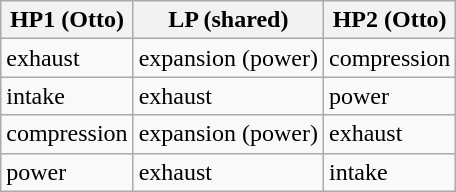<table class="wikitable">
<tr>
<th>HP1 (Otto)</th>
<th>LP (shared)</th>
<th>HP2 (Otto)</th>
</tr>
<tr>
<td>exhaust</td>
<td>expansion (power)</td>
<td>compression</td>
</tr>
<tr>
<td>intake</td>
<td>exhaust</td>
<td>power</td>
</tr>
<tr>
<td>compression</td>
<td>expansion (power)</td>
<td>exhaust</td>
</tr>
<tr>
<td>power</td>
<td>exhaust</td>
<td>intake</td>
</tr>
</table>
